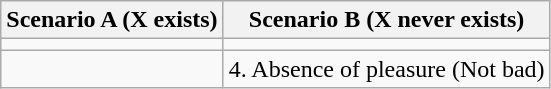<table class="wikitable">
<tr>
<th>Scenario A (X exists)</th>
<th>Scenario B (X never exists)</th>
</tr>
<tr>
<td></td>
<td></td>
</tr>
<tr>
<td></td>
<td>4. Absence of pleasure (Not bad)</td>
</tr>
</table>
